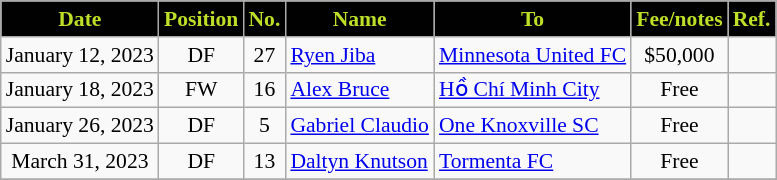<table class="wikitable" style="text-align:center; font-size:90%; ">
<tr>
<th style="background:#010101; color:#BDDF28;">Date</th>
<th style="background:#010101; color:#BDDF28;">Position</th>
<th style="background:#010101; color:#BDDF28;">No.</th>
<th style="background:#010101; color:#BDDF28;">Name</th>
<th style="background:#010101; color:#BDDF28;">To</th>
<th style="background:#010101; color:#BDDF28;">Fee/notes</th>
<th style="background:#010101; color:#BDDF28;">Ref.</th>
</tr>
<tr>
<td>January 12, 2023</td>
<td>DF</td>
<td>27</td>
<td align="left"> <a href='#'>Ryen Jiba</a></td>
<td align="left"> <a href='#'>Minnesota United FC</a></td>
<td>$50,000</td>
<td></td>
</tr>
<tr>
<td>January 18, 2023</td>
<td>FW</td>
<td>16</td>
<td align="left"> <a href='#'>Alex Bruce</a></td>
<td align="left"> <a href='#'>Hồ Chí Minh City</a></td>
<td>Free</td>
<td></td>
</tr>
<tr>
<td>January 26, 2023</td>
<td>DF</td>
<td>5</td>
<td align="left"> <a href='#'>Gabriel Claudio</a></td>
<td align="left"> <a href='#'>One Knoxville SC</a></td>
<td>Free</td>
<td></td>
</tr>
<tr>
<td>March 31, 2023</td>
<td>DF</td>
<td>13</td>
<td align="left"> <a href='#'>Daltyn Knutson</a></td>
<td align="left"> <a href='#'>Tormenta FC</a></td>
<td>Free</td>
<td><br></td>
</tr>
<tr>
</tr>
</table>
